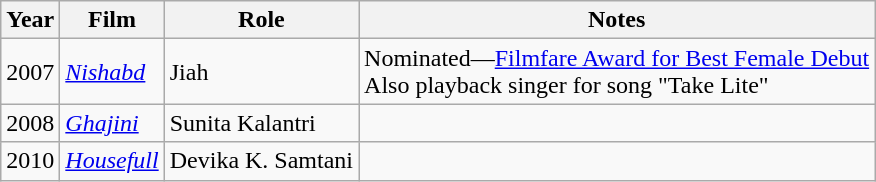<table class="wikitable sortable">
<tr>
<th>Year</th>
<th>Film</th>
<th>Role</th>
<th class="unsortable">Notes</th>
</tr>
<tr>
<td>2007</td>
<td><em><a href='#'>Nishabd</a></em></td>
<td>Jiah</td>
<td>Nominated—<a href='#'>Filmfare Award for Best Female Debut</a><br>Also playback singer for song "Take Lite"</td>
</tr>
<tr>
<td>2008</td>
<td><em><a href='#'>Ghajini</a></em></td>
<td>Sunita Kalantri</td>
<td></td>
</tr>
<tr>
<td>2010</td>
<td><em><a href='#'>Housefull</a></em></td>
<td>Devika K. Samtani</td>
<td></td>
</tr>
</table>
